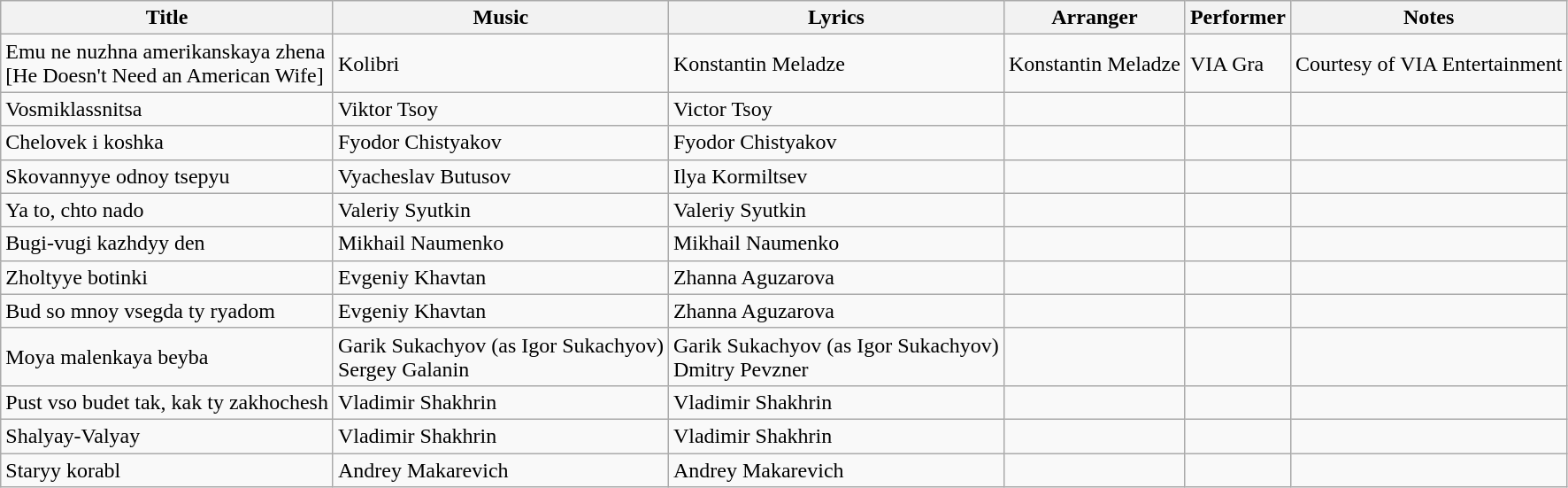<table class="wikitable">
<tr>
<th>Title</th>
<th>Music</th>
<th>Lyrics</th>
<th>Arranger</th>
<th>Performer</th>
<th>Notes</th>
</tr>
<tr>
<td>Emu ne nuzhna amerikanskaya zhena <br> [He Doesn't Need an American Wife]</td>
<td>Kolibri</td>
<td>Konstantin Meladze</td>
<td>Konstantin Meladze</td>
<td>VIA Gra</td>
<td>Courtesy of VIA Entertainment</td>
</tr>
<tr>
<td>Vosmiklassnitsa</td>
<td>Viktor Tsoy</td>
<td>Victor Tsoy</td>
<td></td>
<td></td>
<td></td>
</tr>
<tr>
<td>Chelovek i koshka</td>
<td>Fyodor Chistyakov</td>
<td>Fyodor Chistyakov</td>
<td></td>
<td></td>
<td></td>
</tr>
<tr>
<td>Skovannyye odnoy tsepyu</td>
<td>Vyacheslav Butusov</td>
<td>Ilya Kormiltsev</td>
<td></td>
<td></td>
<td></td>
</tr>
<tr>
<td>Ya to, chto nado</td>
<td>Valeriy Syutkin</td>
<td>Valeriy Syutkin</td>
<td></td>
<td></td>
<td></td>
</tr>
<tr>
<td>Bugi-vugi kazhdyy den</td>
<td>Mikhail Naumenko</td>
<td>Mikhail Naumenko</td>
<td></td>
<td></td>
<td></td>
</tr>
<tr>
<td>Zholtyye botinki</td>
<td>Evgeniy Khavtan</td>
<td>Zhanna Aguzarova</td>
<td></td>
<td></td>
<td></td>
</tr>
<tr>
<td>Bud so mnoy vsegda ty ryadom</td>
<td>Evgeniy Khavtan</td>
<td>Zhanna Aguzarova</td>
<td></td>
<td></td>
<td></td>
</tr>
<tr>
<td>Moya malenkaya beyba</td>
<td>Garik Sukachyov (as Igor Sukachyov)<br>Sergey Galanin</td>
<td>Garik Sukachyov (as Igor Sukachyov)<br>Dmitry Pevzner</td>
<td></td>
<td></td>
<td></td>
</tr>
<tr>
<td>Pust vso budet tak, kak ty zakhochesh</td>
<td>Vladimir Shakhrin</td>
<td>Vladimir Shakhrin</td>
<td></td>
<td></td>
<td></td>
</tr>
<tr>
<td>Shalyay-Valyay</td>
<td>Vladimir Shakhrin</td>
<td>Vladimir Shakhrin</td>
<td></td>
<td></td>
<td></td>
</tr>
<tr>
<td>Staryy korabl</td>
<td>Andrey Makarevich</td>
<td>Andrey Makarevich</td>
<td></td>
<td></td>
<td></td>
</tr>
</table>
